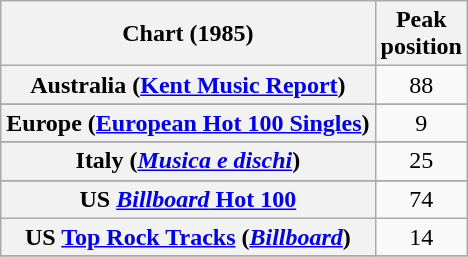<table class="wikitable sortable plainrowheaders" style="text-align:center">
<tr>
<th>Chart (1985)</th>
<th>Peak<br>position</th>
</tr>
<tr>
<th scope="row">Australia (<a href='#'>Kent Music Report</a>)</th>
<td>88</td>
</tr>
<tr>
</tr>
<tr>
</tr>
<tr>
<th scope="row">Europe (<a href='#'>European Hot 100 Singles</a>)</th>
<td>9</td>
</tr>
<tr>
</tr>
<tr>
<th scope="row">Italy (<em><a href='#'>Musica e dischi</a></em>)</th>
<td>25</td>
</tr>
<tr>
</tr>
<tr>
</tr>
<tr>
</tr>
<tr>
</tr>
<tr>
</tr>
<tr>
<th scope="row">US <a href='#'><em>Billboard</em> Hot 100</a></th>
<td>74</td>
</tr>
<tr>
<th scope="row">US <a href='#'>Top Rock Tracks</a> (<em><a href='#'>Billboard</a></em>)</th>
<td>14</td>
</tr>
<tr>
</tr>
</table>
